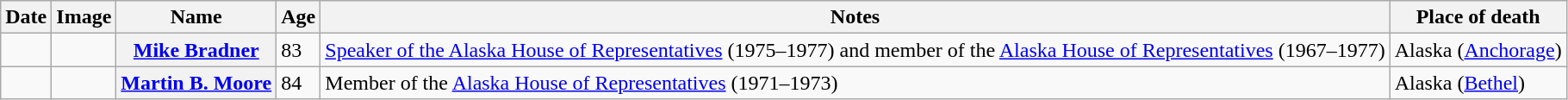<table class="wikitable sortable plainrowheaders">
<tr valign=bottom>
<th scope="col">Date</th>
<th scope="col">Image</th>
<th scope="col">Name</th>
<th scope="col">Age</th>
<th scope="col">Notes</th>
<th scope="col">Place of death</th>
</tr>
<tr>
<td></td>
<td></td>
<th scope="row"><a href='#'>Mike Bradner</a></th>
<td>83</td>
<td><a href='#'>Speaker of the Alaska House of Representatives</a> (1975–1977) and member of the <a href='#'>Alaska House of Representatives</a> (1967–1977)</td>
<td>Alaska (<a href='#'>Anchorage</a>)</td>
</tr>
<tr>
<td></td>
<td></td>
<th scope="row"><a href='#'>Martin B. Moore</a></th>
<td>84</td>
<td>Member of the <a href='#'>Alaska House of Representatives</a> (1971–1973)</td>
<td>Alaska (<a href='#'>Bethel</a>)</td>
</tr>
</table>
